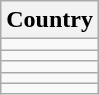<table class=wikitable>
<tr>
<th>Country</th>
</tr>
<tr>
<td></td>
</tr>
<tr>
<td></td>
</tr>
<tr>
<td></td>
</tr>
<tr>
<td></td>
</tr>
<tr>
<td></td>
</tr>
</table>
